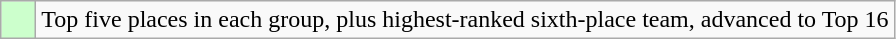<table class="wikitable">
<tr>
<td style="background:#cfc;">    </td>
<td>Top five places in each group, plus highest-ranked sixth-place team, advanced to Top 16</td>
</tr>
</table>
